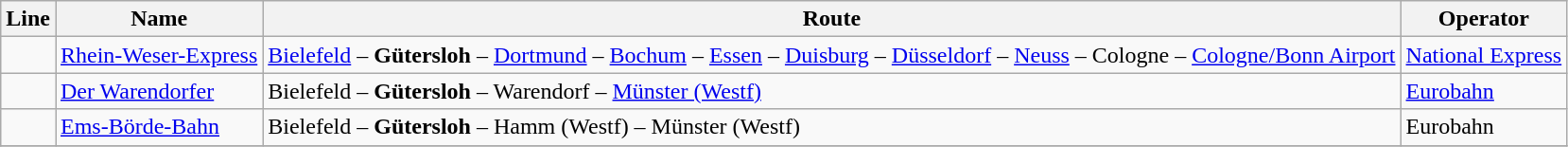<table class="wikitable">
<tr class="hintergrundfarbe5">
<th>Line</th>
<th>Name</th>
<th>Route</th>
<th>Operator</th>
</tr>
<tr>
<td></td>
<td><a href='#'>Rhein-Weser-Express</a></td>
<td> <a href='#'>Bielefeld</a> – <strong>Gütersloh</strong> –  <a href='#'>Dortmund</a> – <a href='#'>Bochum</a> – <a href='#'>Essen</a> – <a href='#'>Duisburg</a> – <a href='#'>Düsseldorf</a> – <a href='#'>Neuss</a> – Cologne – <a href='#'>Cologne/Bonn Airport</a></td>
<td><a href='#'>National Express</a></td>
</tr>
<tr>
<td></td>
<td><a href='#'>Der Warendorfer</a></td>
<td>Bielefeld – <strong>Gütersloh</strong> – Warendorf – <a href='#'>Münster (Westf)</a></td>
<td><a href='#'>Eurobahn</a></td>
</tr>
<tr>
<td></td>
<td><a href='#'>Ems-Börde-Bahn</a></td>
<td>Bielefeld – <strong>Gütersloh</strong> – Hamm (Westf) – Münster (Westf)</td>
<td>Eurobahn</td>
</tr>
<tr>
</tr>
</table>
